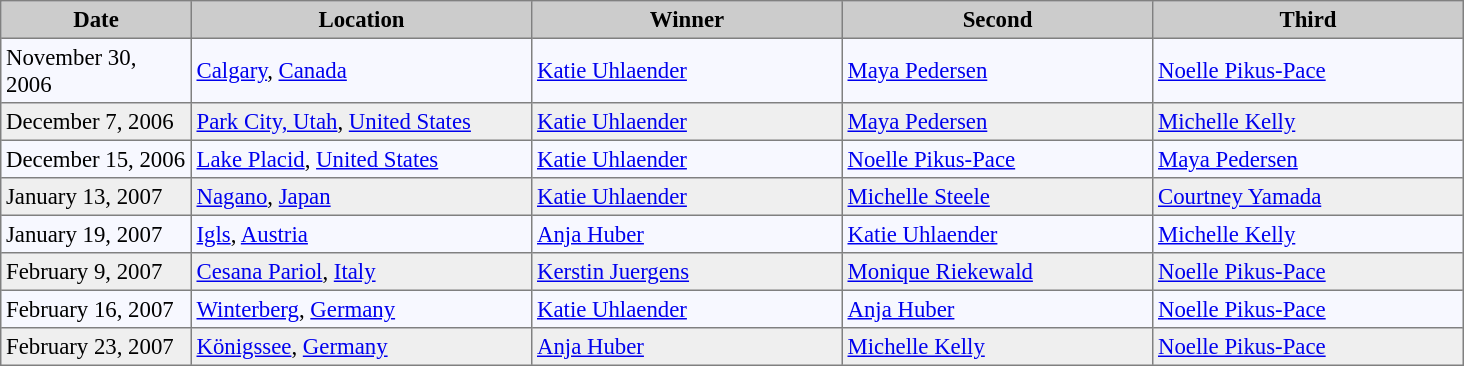<table bgcolor="#f7f8ff" cellpadding="3" cellspacing="0" border="1" style="font-size: 95%; border: gray solid 1px; border-collapse: collapse;">
<tr bgcolor="#CCCCCC">
<td align="center" width="120"><strong>Date</strong></td>
<td align="center" width="220"><strong>Location</strong></td>
<td align="center" width="200"><strong>Winner</strong></td>
<td align="center" width="200"><strong>Second</strong></td>
<td align="center" width="200"><strong>Third</strong></td>
</tr>
<tr align="left">
<td>November 30, 2006</td>
<td> <a href='#'>Calgary</a>, <a href='#'>Canada</a></td>
<td> <a href='#'>Katie Uhlaender</a></td>
<td> <a href='#'>Maya Pedersen</a></td>
<td> <a href='#'>Noelle Pikus-Pace</a></td>
</tr>
<tr bgcolor="#EFEFEF" align="left">
<td>December 7, 2006</td>
<td> <a href='#'>Park City, Utah</a>, <a href='#'>United States</a></td>
<td> <a href='#'>Katie Uhlaender</a></td>
<td> <a href='#'>Maya Pedersen</a></td>
<td> <a href='#'>Michelle Kelly</a></td>
</tr>
<tr align="left">
<td>December 15, 2006</td>
<td> <a href='#'>Lake Placid</a>, <a href='#'>United States</a></td>
<td> <a href='#'>Katie Uhlaender</a></td>
<td> <a href='#'>Noelle Pikus-Pace</a></td>
<td> <a href='#'>Maya Pedersen</a></td>
</tr>
<tr bgcolor="#EFEFEF" align="left">
<td>January 13, 2007</td>
<td> <a href='#'>Nagano</a>, <a href='#'>Japan</a></td>
<td> <a href='#'>Katie Uhlaender</a></td>
<td> <a href='#'>Michelle Steele</a></td>
<td> <a href='#'>Courtney Yamada</a></td>
</tr>
<tr align="left">
<td>January 19, 2007</td>
<td> <a href='#'>Igls</a>, <a href='#'>Austria</a></td>
<td> <a href='#'>Anja Huber</a></td>
<td> <a href='#'>Katie Uhlaender</a></td>
<td> <a href='#'>Michelle Kelly</a></td>
</tr>
<tr bgcolor="#EFEFEF" align="left">
<td>February 9, 2007</td>
<td> <a href='#'>Cesana Pariol</a>, <a href='#'>Italy</a></td>
<td> <a href='#'>Kerstin Juergens</a></td>
<td> <a href='#'>Monique Riekewald</a></td>
<td> <a href='#'>Noelle Pikus-Pace</a></td>
</tr>
<tr align="left">
<td>February 16, 2007</td>
<td> <a href='#'>Winterberg</a>, <a href='#'>Germany</a></td>
<td> <a href='#'>Katie Uhlaender</a></td>
<td> <a href='#'>Anja Huber</a></td>
<td> <a href='#'>Noelle Pikus-Pace</a></td>
</tr>
<tr bgcolor="#EFEFEF" align="left">
<td>February 23, 2007</td>
<td> <a href='#'>Königssee</a>, <a href='#'>Germany</a></td>
<td> <a href='#'>Anja Huber</a></td>
<td> <a href='#'>Michelle Kelly</a></td>
<td> <a href='#'>Noelle Pikus-Pace</a></td>
</tr>
</table>
